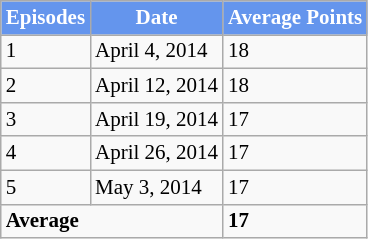<table class="wikitable" style="font-size: 14px;">
<tr style="background:cornflowerblue; color:white" align=center>
<td><strong>Episodes</strong></td>
<td><strong>Date</strong></td>
<td><strong>Average Points</strong></td>
</tr>
<tr>
<td>1</td>
<td>April 4, 2014</td>
<td>18</td>
</tr>
<tr>
<td>2</td>
<td>April 12, 2014</td>
<td>18</td>
</tr>
<tr>
<td>3</td>
<td>April 19, 2014</td>
<td>17</td>
</tr>
<tr>
<td>4</td>
<td>April 26, 2014</td>
<td>17</td>
</tr>
<tr>
<td>5</td>
<td>May 3, 2014</td>
<td>17</td>
</tr>
<tr>
<td colspan="2"><strong>Average</strong></td>
<td><strong>17</strong></td>
</tr>
</table>
